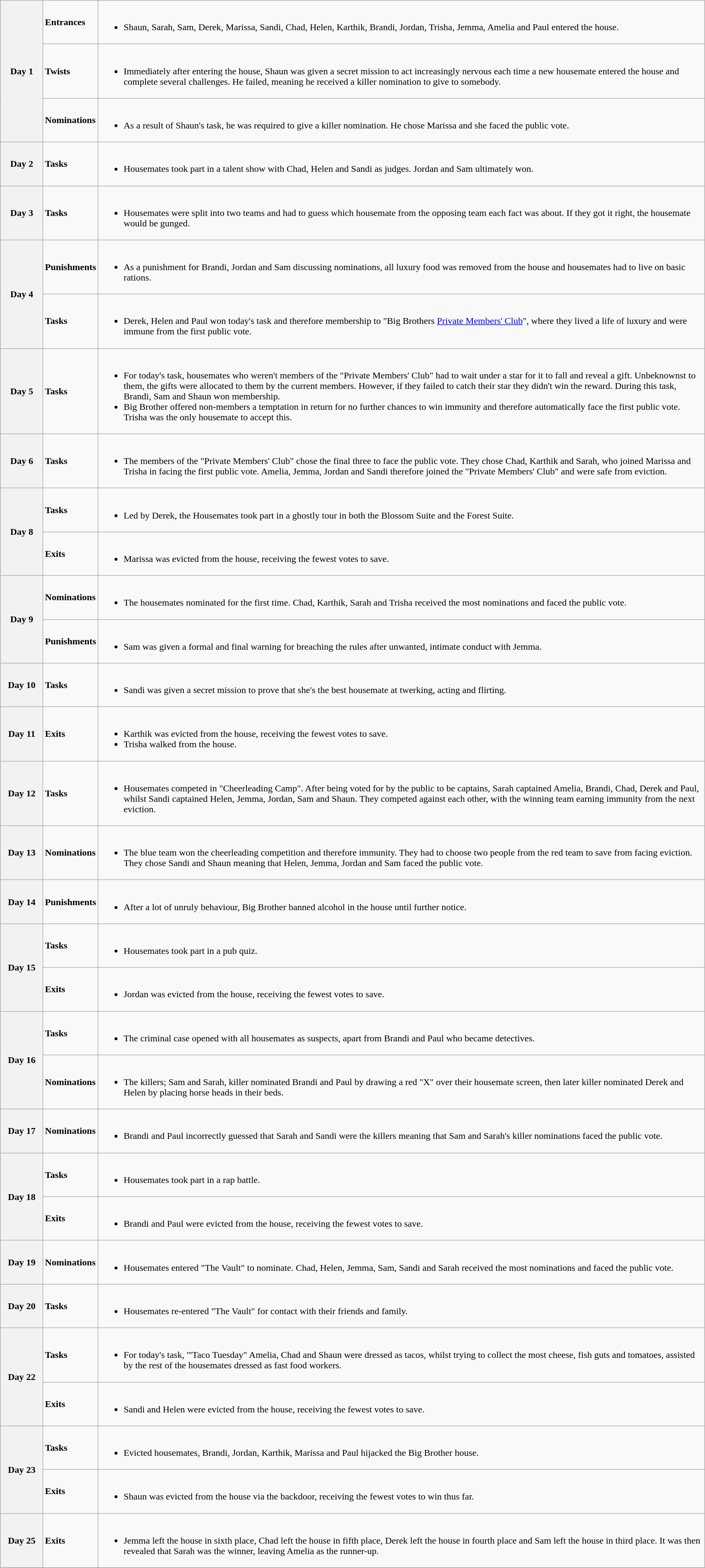<table class="wikitable" style="width: 96%; margin-left: auto; margin-right: auto;">
<tr>
<th rowspan=3 style="width: 6%;">Day 1</th>
<td><strong>Entrances</strong></td>
<td><br><ul><li>Shaun, Sarah, Sam, Derek, Marissa, Sandi, Chad, Helen, Karthik, Brandi, Jordan, Trisha, Jemma, Amelia and Paul entered the house.</li></ul></td>
</tr>
<tr>
<td><strong>Twists</strong></td>
<td><br><ul><li>Immediately after entering the house, Shaun was given a secret mission to act increasingly nervous each time a new housemate entered the house and complete several challenges. He failed, meaning he received a killer nomination to give to somebody.</li></ul></td>
</tr>
<tr>
<td><strong>Nominations</strong></td>
<td><br><ul><li>As a result of Shaun's task, he was required to give a killer nomination. He chose Marissa and she faced the public vote.</li></ul></td>
</tr>
<tr>
<th rowspan=1 style="width: 6%;">Day 2</th>
<td><strong>Tasks</strong></td>
<td><br><ul><li>Housemates took part in a talent show with Chad, Helen and Sandi as judges. Jordan and Sam ultimately won.</li></ul></td>
</tr>
<tr>
<th rowspan=1 style="width: 6%;">Day 3</th>
<td><strong>Tasks</strong></td>
<td><br><ul><li>Housemates were split into two teams and had to guess which housemate from the opposing team each fact was about. If they got it right, the housemate would be gunged.</li></ul></td>
</tr>
<tr>
<th rowspan=2 style="width: 6%;">Day 4</th>
<td><strong>Punishments</strong></td>
<td><br><ul><li>As a punishment for Brandi, Jordan and Sam discussing nominations, all luxury food was removed from the house and housemates had to live on basic rations.</li></ul></td>
</tr>
<tr>
<td><strong>Tasks</strong></td>
<td><br><ul><li>Derek, Helen and Paul won today's task and therefore membership to "Big Brothers <a href='#'>Private Members' Club</a>", where they lived a life of luxury and were immune from the first public vote.</li></ul></td>
</tr>
<tr>
<th rowspan=1 style="width: 6%;">Day 5</th>
<td><strong>Tasks</strong></td>
<td><br><ul><li>For today's task, housemates who weren't members of the "Private Members' Club" had to wait under a star for it to fall and reveal a gift. Unbeknownst to them, the gifts were allocated to them by the current members. However, if they failed to catch their star they didn't win the reward. During this task, Brandi, Sam and Shaun won membership.</li><li>Big Brother offered non-members a temptation in return for no further chances to win immunity and therefore automatically face the first public vote. Trisha was the only housemate to accept this.</li></ul></td>
</tr>
<tr>
<th rowspan=1 style="width: 6%;">Day 6</th>
<td><strong>Tasks</strong></td>
<td><br><ul><li>The members of the "Private Members' Club" chose the final three to face the public vote. They chose Chad, Karthik and Sarah, who joined Marissa and Trisha in facing the first public vote. Amelia, Jemma, Jordan and Sandi therefore joined the "Private Members' Club" and were safe from eviction.</li></ul></td>
</tr>
<tr>
<th rowspan=2 style="width: 6%;">Day 8</th>
<td><strong>Tasks</strong></td>
<td><br><ul><li>Led by Derek, the Housemates took part in a ghostly tour in both the Blossom Suite and the Forest Suite.</li></ul></td>
</tr>
<tr>
<td><strong>Exits</strong></td>
<td><br><ul><li>Marissa was evicted from the house, receiving the fewest votes to save.</li></ul></td>
</tr>
<tr>
<th rowspan=2 style="width: 6%;">Day 9</th>
<td><strong>Nominations</strong></td>
<td><br><ul><li>The housemates nominated for the first time. Chad, Karthik, Sarah and Trisha received the most nominations and faced the public vote.</li></ul></td>
</tr>
<tr>
<td><strong>Punishments</strong></td>
<td><br><ul><li>Sam was given a formal and final warning for breaching the rules after unwanted, intimate conduct with Jemma.</li></ul></td>
</tr>
<tr>
<th style="width: 6%;">Day 10</th>
<td><strong>Tasks</strong></td>
<td><br><ul><li>Sandi was given a secret mission to prove that she's the best housemate at twerking, acting and flirting.</li></ul></td>
</tr>
<tr>
<th rowspan=1 style="width: 6%;">Day 11</th>
<td><strong>Exits</strong></td>
<td><br><ul><li>Karthik was evicted from the house, receiving the fewest votes to save.</li><li>Trisha walked from the house.</li></ul></td>
</tr>
<tr>
<th rowspan=1 style="width: 6%;">Day 12</th>
<td><strong>Tasks</strong></td>
<td><br><ul><li>Housemates competed in "Cheerleading Camp". After being voted for by the public to be captains, Sarah captained Amelia, Brandi, Chad, Derek and Paul, whilst Sandi captained Helen, Jemma, Jordan, Sam and Shaun. They competed against each other, with the winning team earning immunity from the next eviction.</li></ul></td>
</tr>
<tr>
<th rowspan=1 style="width: 6%;">Day 13</th>
<td><strong>Nominations</strong></td>
<td><br><ul><li>The blue team won the cheerleading competition and therefore immunity. They had to choose two people from the red team to save from facing eviction. They chose Sandi and Shaun meaning that Helen, Jemma, Jordan and Sam faced the public vote.</li></ul></td>
</tr>
<tr>
<th rowspan=1 style="width: 6%;">Day 14</th>
<td><strong>Punishments</strong></td>
<td><br><ul><li>After a lot of unruly behaviour, Big Brother banned alcohol in the house until further notice.</li></ul></td>
</tr>
<tr>
<th rowspan=2 style="width: 6%;">Day 15</th>
<td><strong>Tasks</strong></td>
<td><br><ul><li>Housemates took part in a pub quiz.</li></ul></td>
</tr>
<tr>
<td><strong>Exits</strong></td>
<td><br><ul><li>Jordan was evicted from the house, receiving the fewest votes to save.</li></ul></td>
</tr>
<tr>
<th rowspan=2 style="width: 6%;">Day 16</th>
<td><strong>Tasks</strong></td>
<td><br><ul><li>The criminal case opened with all housemates as suspects, apart from Brandi and Paul who became detectives.</li></ul></td>
</tr>
<tr>
<td><strong>Nominations</strong></td>
<td><br><ul><li>The killers; Sam and Sarah, killer nominated Brandi and Paul by drawing a red "X" over their housemate screen, then later killer nominated Derek and Helen by placing horse heads in their beds.</li></ul></td>
</tr>
<tr>
<th style="width: 6%;">Day 17</th>
<td><strong>Nominations</strong></td>
<td><br><ul><li>Brandi and Paul incorrectly guessed that Sarah and Sandi were the killers meaning that Sam and Sarah's killer nominations faced the public vote.</li></ul></td>
</tr>
<tr>
<th rowspan=2 style="width: 6%;">Day 18</th>
<td><strong>Tasks</strong></td>
<td><br><ul><li>Housemates took part in a rap battle.</li></ul></td>
</tr>
<tr>
<td><strong>Exits</strong></td>
<td><br><ul><li>Brandi and Paul were evicted from the house, receiving the fewest votes to save.</li></ul></td>
</tr>
<tr>
<th style="width: 6%;">Day 19</th>
<td><strong>Nominations</strong></td>
<td><br><ul><li>Housemates entered "The Vault" to nominate. Chad, Helen, Jemma, Sam, Sandi and Sarah received the most nominations and faced the public vote.</li></ul></td>
</tr>
<tr>
<th style="width: 6%;">Day 20</th>
<td><strong>Tasks</strong></td>
<td><br><ul><li>Housemates re-entered "The Vault" for contact with their friends and family.</li></ul></td>
</tr>
<tr>
<th rowspan=2 style="width: 6%;">Day 22</th>
<td><strong>Tasks</strong></td>
<td><br><ul><li>For today's task, '"Taco Tuesday" Amelia, Chad and Shaun were dressed as tacos, whilst trying to collect the most cheese, fish guts and tomatoes, assisted by the rest of the housemates dressed as fast food workers.</li></ul></td>
</tr>
<tr>
<td><strong>Exits</strong></td>
<td><br><ul><li>Sandi and Helen were evicted from the house, receiving the fewest votes to save.</li></ul></td>
</tr>
<tr>
<th rowspan=2 style="width: 6%;">Day 23</th>
<td><strong>Tasks</strong></td>
<td><br><ul><li>Evicted housemates, Brandi, Jordan, Karthik, Marissa and Paul hijacked the Big Brother house.</li></ul></td>
</tr>
<tr>
<td><strong>Exits</strong></td>
<td><br><ul><li>Shaun was evicted from the house via the backdoor, receiving the fewest votes to win thus far.</li></ul></td>
</tr>
<tr>
<th style="width: 6%;">Day 25</th>
<td><strong>Exits</strong></td>
<td><br><ul><li>Jemma left the house in sixth place, Chad left the house in fifth place, Derek left the house in fourth place and Sam left the house in third place. It was then revealed that Sarah was the winner, leaving Amelia as the runner-up.</li></ul></td>
</tr>
<tr>
</tr>
</table>
